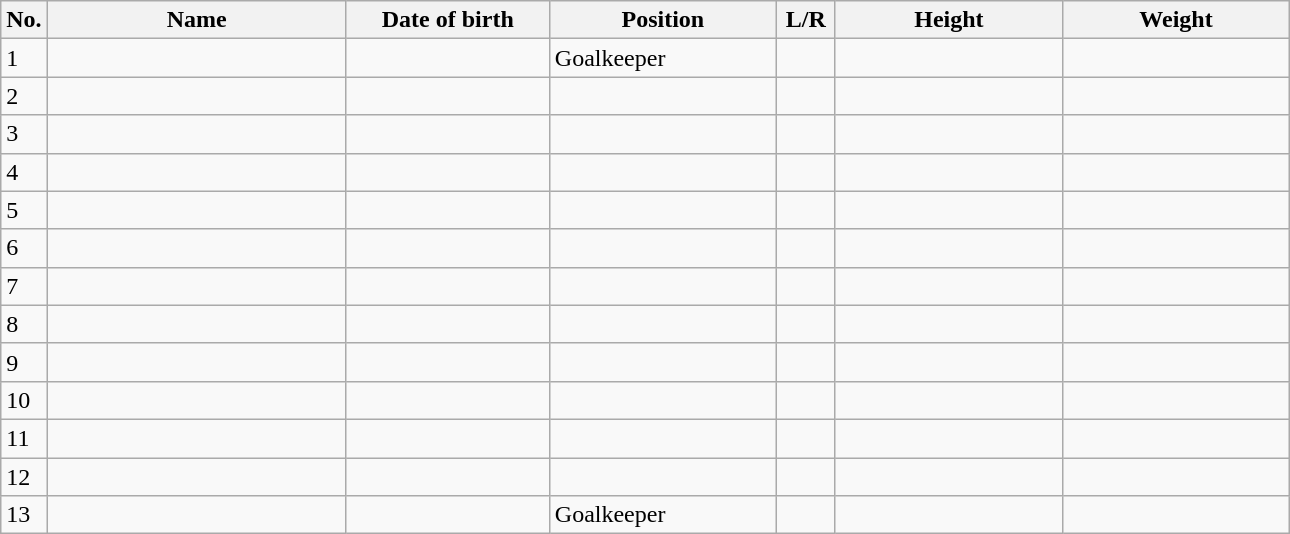<table class=wikitable sortable style=font-size:100%; text-align:center;>
<tr>
<th>No.</th>
<th style=width:12em>Name</th>
<th style=width:8em>Date of birth</th>
<th style=width:9em>Position</th>
<th style=width:2em>L/R</th>
<th style=width:9em>Height</th>
<th style=width:9em>Weight</th>
</tr>
<tr>
<td>1</td>
<td align=left></td>
<td align=right></td>
<td>Goalkeeper</td>
<td></td>
<td></td>
<td></td>
</tr>
<tr>
<td>2</td>
<td align=left></td>
<td align=right></td>
<td></td>
<td></td>
<td></td>
<td></td>
</tr>
<tr>
<td>3</td>
<td align=left></td>
<td align=right></td>
<td></td>
<td></td>
<td></td>
<td></td>
</tr>
<tr>
<td>4</td>
<td align=left></td>
<td align=right></td>
<td></td>
<td></td>
<td></td>
<td></td>
</tr>
<tr>
<td>5</td>
<td align=left></td>
<td align=right></td>
<td></td>
<td></td>
<td></td>
<td></td>
</tr>
<tr>
<td>6</td>
<td align=left></td>
<td align=right></td>
<td></td>
<td></td>
<td></td>
<td></td>
</tr>
<tr>
<td>7</td>
<td align=left></td>
<td align=right></td>
<td></td>
<td></td>
<td></td>
<td></td>
</tr>
<tr>
<td>8</td>
<td align=left></td>
<td align=right></td>
<td></td>
<td></td>
<td></td>
<td></td>
</tr>
<tr>
<td>9</td>
<td align=left></td>
<td align=right></td>
<td></td>
<td></td>
<td></td>
<td></td>
</tr>
<tr>
<td>10</td>
<td align=left></td>
<td align=right></td>
<td></td>
<td></td>
<td></td>
<td></td>
</tr>
<tr>
<td>11</td>
<td align=left></td>
<td align=right></td>
<td></td>
<td></td>
<td></td>
<td></td>
</tr>
<tr>
<td>12</td>
<td align=left></td>
<td align=right></td>
<td></td>
<td></td>
<td></td>
<td></td>
</tr>
<tr>
<td>13</td>
<td align=left></td>
<td align=right></td>
<td>Goalkeeper</td>
<td></td>
<td></td>
<td></td>
</tr>
</table>
